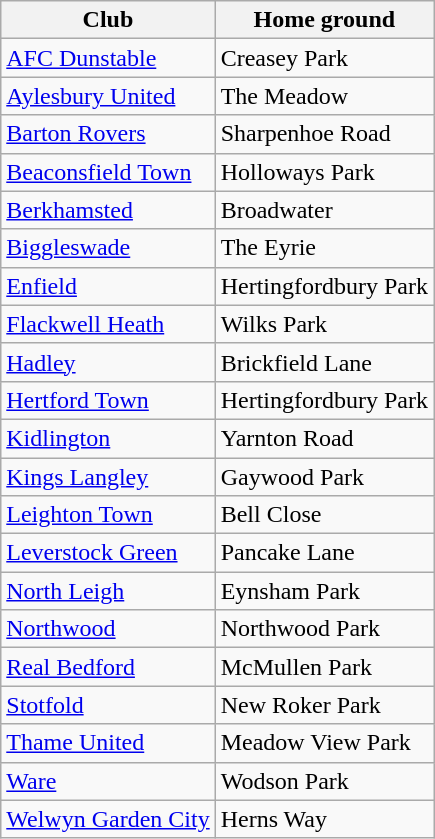<table class="wikitable">
<tr>
<th>Club</th>
<th>Home ground</th>
</tr>
<tr>
<td><a href='#'>AFC Dunstable</a></td>
<td>Creasey Park</td>
</tr>
<tr>
<td><a href='#'>Aylesbury United</a></td>
<td>The Meadow</td>
</tr>
<tr>
<td><a href='#'>Barton Rovers</a></td>
<td>Sharpenhoe Road</td>
</tr>
<tr>
<td><a href='#'>Beaconsfield Town</a></td>
<td>Holloways Park</td>
</tr>
<tr>
<td><a href='#'>Berkhamsted</a></td>
<td>Broadwater</td>
</tr>
<tr>
<td><a href='#'>Biggleswade</a></td>
<td>The Eyrie</td>
</tr>
<tr>
<td><a href='#'>Enfield</a></td>
<td>Hertingfordbury Park</td>
</tr>
<tr>
<td><a href='#'>Flackwell Heath</a></td>
<td>Wilks Park</td>
</tr>
<tr>
<td><a href='#'>Hadley</a></td>
<td>Brickfield Lane</td>
</tr>
<tr>
<td><a href='#'>Hertford Town</a></td>
<td>Hertingfordbury Park</td>
</tr>
<tr>
<td><a href='#'>Kidlington</a></td>
<td>Yarnton Road</td>
</tr>
<tr>
<td><a href='#'>Kings Langley</a></td>
<td>Gaywood Park</td>
</tr>
<tr>
<td><a href='#'>Leighton Town</a></td>
<td>Bell Close</td>
</tr>
<tr>
<td><a href='#'>Leverstock Green</a></td>
<td>Pancake Lane</td>
</tr>
<tr>
<td><a href='#'>North Leigh</a></td>
<td>Eynsham Park</td>
</tr>
<tr>
<td><a href='#'>Northwood</a></td>
<td>Northwood Park</td>
</tr>
<tr>
<td><a href='#'>Real Bedford</a></td>
<td>McMullen Park</td>
</tr>
<tr>
<td><a href='#'>Stotfold</a></td>
<td>New Roker Park</td>
</tr>
<tr>
<td><a href='#'>Thame United</a></td>
<td>Meadow View Park</td>
</tr>
<tr>
<td><a href='#'>Ware</a></td>
<td>Wodson Park</td>
</tr>
<tr>
<td><a href='#'>Welwyn Garden City</a></td>
<td>Herns Way</td>
</tr>
</table>
